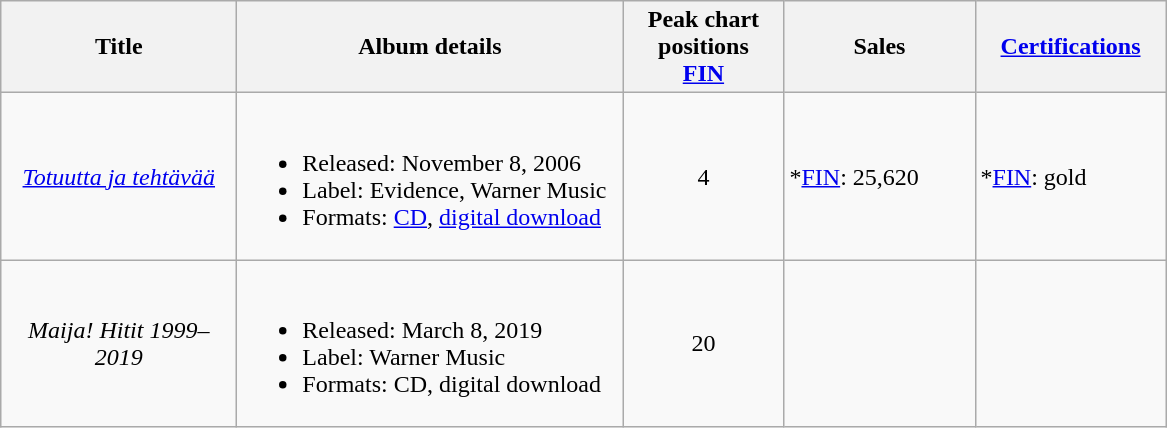<table class="wikitable" style="text-align:center;">
<tr>
<th rowspan="1" width="150">Title</th>
<th rowspan="1" width="250">Album details</th>
<th colspan="1" width="100">Peak chart positions<br><a href='#'>FIN</a><br></th>
<th rowspan="1" width="120">Sales<br></th>
<th rowspan="1" width="120"><a href='#'>Certifications</a><br></th>
</tr>
<tr>
<td align=center><em><a href='#'>Totuutta ja tehtävää</a></em></td>
<td align=left><br><ul><li>Released: November 8, 2006</li><li>Label: Evidence, Warner Music</li><li>Formats: <a href='#'>CD</a>, <a href='#'>digital download</a></li></ul></td>
<td>4</td>
<td align="left">*<a href='#'>FIN</a>: 25,620</td>
<td align="left">*<a href='#'>FIN</a>: gold</td>
</tr>
<tr>
<td align=center><em>Maija! Hitit 1999–2019</em></td>
<td align=left><br><ul><li>Released: March 8, 2019</li><li>Label: Warner Music</li><li>Formats: CD, digital download</li></ul></td>
<td>20<br></td>
<td></td>
<td></td>
</tr>
</table>
